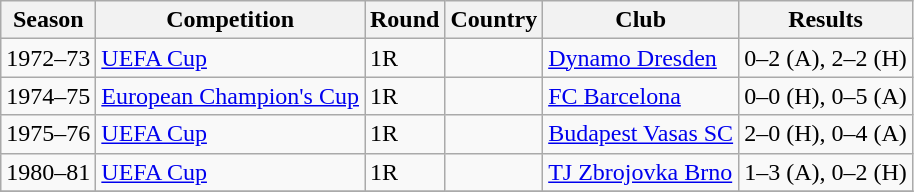<table class="wikitable">
<tr>
<th>Season</th>
<th>Competition</th>
<th>Round</th>
<th>Country</th>
<th>Club</th>
<th>Results</th>
</tr>
<tr>
<td>1972–73</td>
<td><a href='#'>UEFA Cup</a></td>
<td>1R</td>
<td></td>
<td><a href='#'>Dynamo Dresden</a></td>
<td>0–2 (A), 2–2 (H)</td>
</tr>
<tr>
<td>1974–75</td>
<td><a href='#'>European Champion's Cup</a></td>
<td>1R</td>
<td></td>
<td><a href='#'>FC Barcelona</a></td>
<td>0–0 (H), 0–5 (A)</td>
</tr>
<tr>
<td>1975–76</td>
<td><a href='#'>UEFA Cup</a></td>
<td>1R</td>
<td></td>
<td><a href='#'>Budapest Vasas SC</a></td>
<td>2–0 (H), 0–4 (A)</td>
</tr>
<tr>
<td>1980–81</td>
<td><a href='#'>UEFA Cup</a></td>
<td>1R</td>
<td></td>
<td><a href='#'>TJ Zbrojovka Brno</a></td>
<td>1–3 (A), 0–2 (H)</td>
</tr>
<tr>
</tr>
</table>
